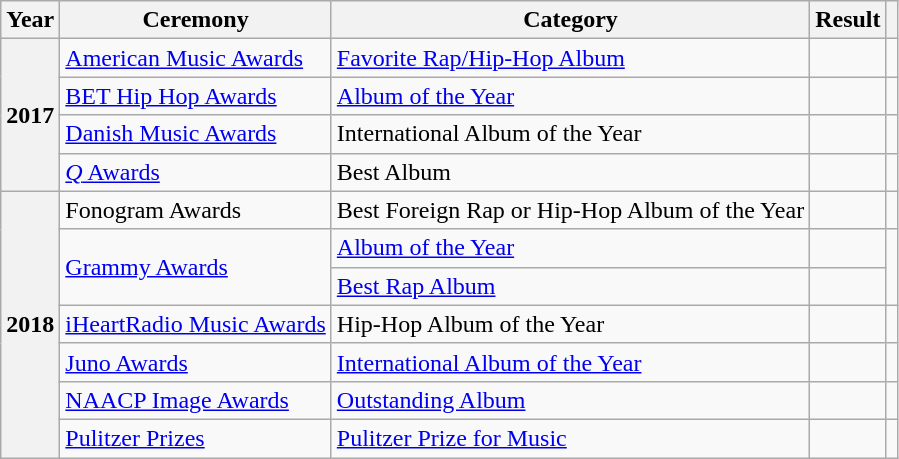<table class="wikitable sortable plainrowheaders" style="border:none; margin:0;">
<tr>
<th scope="col">Year</th>
<th scope="col">Ceremony</th>
<th scope="col">Category</th>
<th scope="col">Result</th>
<th scope="col" class="unsortable"></th>
</tr>
<tr>
<th scope="row" rowspan="4">2017</th>
<td><a href='#'>American Music Awards</a></td>
<td><a href='#'>Favorite Rap/Hip-Hop Album</a></td>
<td></td>
<td style="text-align:center;"></td>
</tr>
<tr>
<td><a href='#'>BET Hip Hop Awards</a></td>
<td><a href='#'>Album of the Year</a></td>
<td></td>
<td style="text-align:center;"></td>
</tr>
<tr>
<td><a href='#'>Danish Music Awards</a></td>
<td>International Album of the Year</td>
<td></td>
<td style="text-align:center;"></td>
</tr>
<tr>
<td><a href='#'><em>Q</em> Awards</a></td>
<td>Best Album</td>
<td></td>
<td style="text-align:center;"></td>
</tr>
<tr>
<th scope="row" rowspan="7">2018</th>
<td>Fonogram Awards</td>
<td>Best Foreign Rap or Hip-Hop Album of the Year</td>
<td></td>
<td style="text-align:center;"></td>
</tr>
<tr>
<td rowspan="2"><a href='#'>Grammy Awards</a></td>
<td><a href='#'>Album of the Year</a></td>
<td></td>
<td rowspan="2" style="text-align:center;"></td>
</tr>
<tr>
<td><a href='#'>Best Rap Album</a></td>
<td></td>
</tr>
<tr>
<td><a href='#'>iHeartRadio Music Awards</a></td>
<td>Hip-Hop Album of the Year</td>
<td></td>
<td style="text-align:center;"></td>
</tr>
<tr>
<td><a href='#'>Juno Awards</a></td>
<td><a href='#'>International Album of the Year</a></td>
<td></td>
<td style="text-align:center;"></td>
</tr>
<tr>
<td><a href='#'>NAACP Image Awards</a></td>
<td><a href='#'>Outstanding Album</a></td>
<td></td>
<td style="text-align:center;"></td>
</tr>
<tr>
<td><a href='#'>Pulitzer Prizes</a></td>
<td><a href='#'>Pulitzer Prize for Music</a></td>
<td></td>
<td style="text-align:center;"></td>
</tr>
</table>
